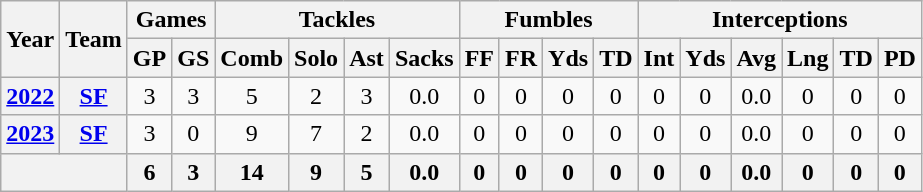<table class="wikitable" style="text-align:center;">
<tr>
<th rowspan="2">Year</th>
<th rowspan="2">Team</th>
<th colspan="2">Games</th>
<th colspan="4">Tackles</th>
<th colspan="4">Fumbles</th>
<th colspan="6">Interceptions</th>
</tr>
<tr>
<th>GP</th>
<th>GS</th>
<th>Comb</th>
<th>Solo</th>
<th>Ast</th>
<th>Sacks</th>
<th>FF</th>
<th>FR</th>
<th>Yds</th>
<th>TD</th>
<th>Int</th>
<th>Yds</th>
<th>Avg</th>
<th>Lng</th>
<th>TD</th>
<th>PD</th>
</tr>
<tr>
<th><a href='#'>2022</a></th>
<th><a href='#'>SF</a></th>
<td>3</td>
<td>3</td>
<td>5</td>
<td>2</td>
<td>3</td>
<td>0.0</td>
<td>0</td>
<td>0</td>
<td>0</td>
<td>0</td>
<td>0</td>
<td>0</td>
<td>0.0</td>
<td>0</td>
<td>0</td>
<td>0</td>
</tr>
<tr>
<th><a href='#'>2023</a></th>
<th><a href='#'>SF</a></th>
<td>3</td>
<td>0</td>
<td>9</td>
<td>7</td>
<td>2</td>
<td>0.0</td>
<td>0</td>
<td>0</td>
<td>0</td>
<td>0</td>
<td>0</td>
<td>0</td>
<td>0.0</td>
<td>0</td>
<td>0</td>
<td>0</td>
</tr>
<tr>
<th colspan="2"></th>
<th>6</th>
<th>3</th>
<th>14</th>
<th>9</th>
<th>5</th>
<th>0.0</th>
<th>0</th>
<th>0</th>
<th>0</th>
<th>0</th>
<th>0</th>
<th>0</th>
<th>0.0</th>
<th>0</th>
<th>0</th>
<th>0</th>
</tr>
</table>
